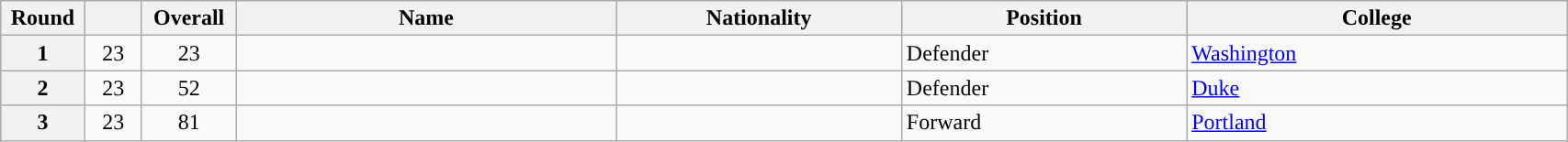<table class="wikitable sortable" style="width:90%">
<tr>
<th scope="col" style="width: 3%;">Round</th>
<th scope="col" style="width: 3%;"></th>
<th scope="col" style="width: 4%;">Overall</th>
<th scope="col" style="width: 20%;">Name</th>
<th scope="col" style="width: 15%;">Nationality</th>
<th scope="col" style="width: 15%;">Position</th>
<th scope="col" style="width: 20%;">College</th>
</tr>
<tr>
<th scope="row">1</th>
<td align="center">23</td>
<td align="center">23</td>
<td></td>
<td></td>
<td>Defender</td>
<td><a href='#'>Washington</a></td>
</tr>
<tr>
<th scope="row">2</th>
<td align="center">23</td>
<td align="center">52</td>
<td></td>
<td></td>
<td>Defender</td>
<td><a href='#'>Duke</a></td>
</tr>
<tr>
<th scope="row">3</th>
<td align="center">23</td>
<td align="center">81</td>
<td></td>
<td></td>
<td>Forward</td>
<td><a href='#'>Portland</a></td>
</tr>
</table>
